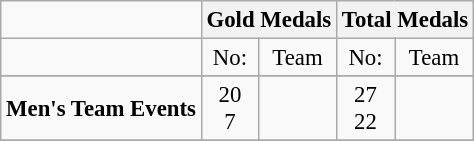<table class="wikitable" style="text-align: center; font-size:95%;">
<tr>
<td></td>
<th colspan=2>Gold Medals</th>
<th colspan=2>Total Medals</th>
</tr>
<tr>
<td></td>
<td>No:</td>
<td>Team</td>
<td>No:</td>
<td>Team</td>
</tr>
<tr>
</tr>
<tr>
<td><strong>Men's Team Events</strong></td>
<td>20 <br> 7</td>
<td align="left"> <br> </td>
<td>27 <br> 22</td>
<td align="left"> <br> </td>
</tr>
<tr>
</tr>
</table>
